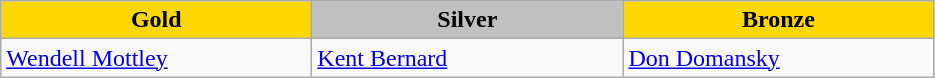<table class="wikitable" style="text-align:left">
<tr>
<th scope="col"  style="background-color:gold; width: 200px;">Gold</th>
<th scope="col"  style="background-color:silver; width: 200px;">Silver</th>
<th scope="col"  style="background-color:gold; width: 200px;">Bronze</th>
</tr>
<tr>
<td><a href='#'>Wendell Mottley</a><br><em></em></td>
<td><a href='#'>Kent Bernard</a><br><em></em></td>
<td><a href='#'>Don Domansky</a><br><em></em></td>
</tr>
</table>
